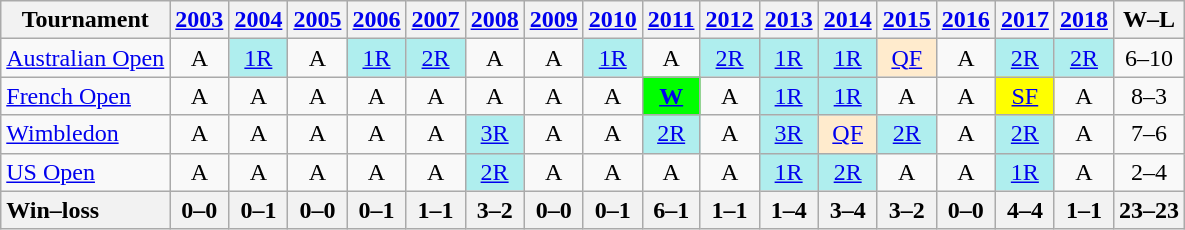<table class="wikitable" style="text-align:center">
<tr>
<th>Tournament</th>
<th><a href='#'>2003</a></th>
<th><a href='#'>2004</a></th>
<th><a href='#'>2005</a></th>
<th><a href='#'>2006</a></th>
<th><a href='#'>2007</a></th>
<th><a href='#'>2008</a></th>
<th><a href='#'>2009</a></th>
<th><a href='#'>2010</a></th>
<th><a href='#'>2011</a></th>
<th><a href='#'>2012</a></th>
<th><a href='#'>2013</a></th>
<th><a href='#'>2014</a></th>
<th><a href='#'>2015</a></th>
<th><a href='#'>2016</a></th>
<th><a href='#'>2017</a></th>
<th><a href='#'>2018</a></th>
<th>W–L</th>
</tr>
<tr>
<td align="left"><a href='#'>Australian Open</a></td>
<td>A</td>
<td bgcolor="#afeeee"><a href='#'>1R</a></td>
<td>A</td>
<td bgcolor="#afeeee"><a href='#'>1R</a></td>
<td bgcolor="#afeeee"><a href='#'>2R</a></td>
<td>A</td>
<td>A</td>
<td bgcolor="#afeeee"><a href='#'>1R</a></td>
<td>A</td>
<td bgcolor="#afeeee"><a href='#'>2R</a></td>
<td bgcolor="#afeeee"><a href='#'>1R</a></td>
<td bgcolor="#afeeee"><a href='#'>1R</a></td>
<td bgcolor="#ffebcd"><a href='#'>QF</a></td>
<td>A</td>
<td bgcolor="#afeeee"><a href='#'>2R</a></td>
<td bgcolor="#afeeee"><a href='#'>2R</a></td>
<td>6–10</td>
</tr>
<tr>
<td align="left"><a href='#'>French Open</a></td>
<td>A</td>
<td>A</td>
<td>A</td>
<td>A</td>
<td>A</td>
<td>A</td>
<td>A</td>
<td>A</td>
<td bgcolor="lime"><a href='#'><strong>W</strong></a></td>
<td>A</td>
<td bgcolor="#afeeee"><a href='#'>1R</a></td>
<td bgcolor="#afeeee"><a href='#'>1R</a></td>
<td>A</td>
<td>A</td>
<td bgcolor="yellow"><a href='#'>SF</a></td>
<td>A</td>
<td>8–3</td>
</tr>
<tr>
<td align="left"><a href='#'>Wimbledon</a></td>
<td>A</td>
<td>A</td>
<td>A</td>
<td>A</td>
<td>A</td>
<td bgcolor="#afeeee"><a href='#'>3R</a></td>
<td>A</td>
<td>A</td>
<td bgcolor="#afeeee"><a href='#'>2R</a></td>
<td>A</td>
<td bgcolor="#afeeee"><a href='#'>3R</a></td>
<td bgcolor="#ffebcd"><a href='#'>QF</a></td>
<td bgcolor="#afeeee"><a href='#'>2R</a></td>
<td>A</td>
<td bgcolor="#afeeee"><a href='#'>2R</a></td>
<td>A</td>
<td>7–6</td>
</tr>
<tr>
<td align="left"><a href='#'>US Open</a></td>
<td>A</td>
<td>A</td>
<td>A</td>
<td>A</td>
<td>A</td>
<td bgcolor="#afeeee"><a href='#'>2R</a></td>
<td>A</td>
<td>A</td>
<td>A</td>
<td>A</td>
<td bgcolor="#afeeee"><a href='#'>1R</a></td>
<td bgcolor="#afeeee"><a href='#'>2R</a></td>
<td>A</td>
<td>A</td>
<td bgcolor="#afeeee"><a href='#'>1R</a></td>
<td>A</td>
<td>2–4</td>
</tr>
<tr>
<th style="text-align:left">Win–loss</th>
<th>0–0</th>
<th>0–1</th>
<th>0–0</th>
<th>0–1</th>
<th>1–1</th>
<th>3–2</th>
<th>0–0</th>
<th>0–1</th>
<th>6–1</th>
<th>1–1</th>
<th>1–4</th>
<th>3–4</th>
<th>3–2</th>
<th>0–0</th>
<th>4–4</th>
<th>1–1</th>
<th>23–23</th>
</tr>
</table>
